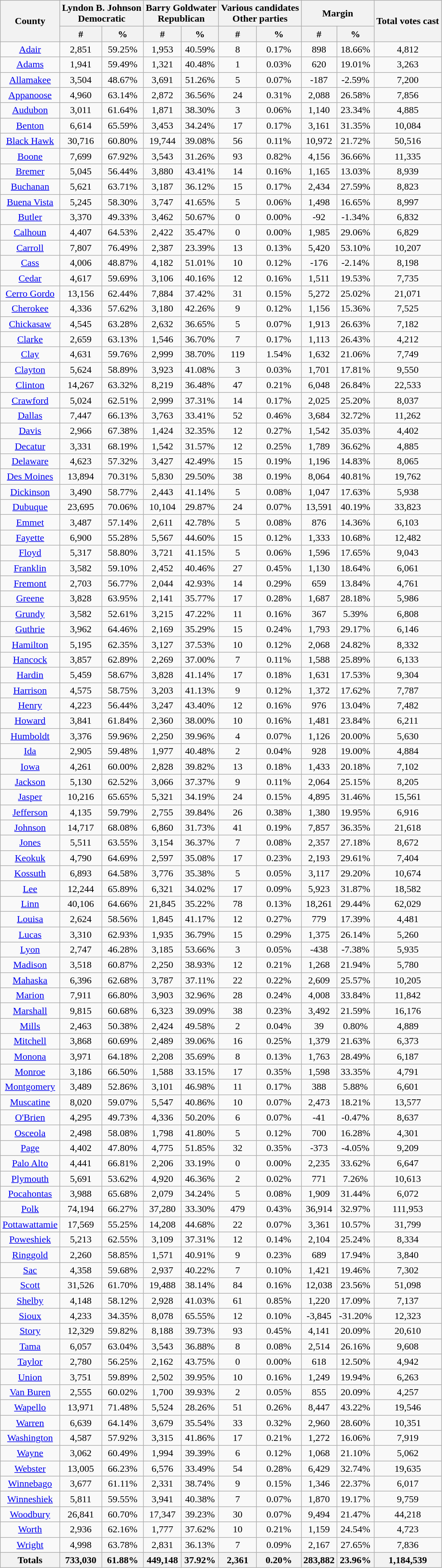<table class="wikitable sortable">
<tr>
<th style="text-align:center;" rowspan="2">County</th>
<th style="text-align:center;" colspan="2">Lyndon B. Johnson<br>Democratic</th>
<th style="text-align:center;" colspan="2">Barry Goldwater<br>Republican</th>
<th style="text-align:center;" colspan="2">Various candidates<br>Other parties</th>
<th style="text-align:center;" colspan="2">Margin</th>
<th style="text-align:center;" rowspan="2">Total votes cast</th>
</tr>
<tr>
<th data-sort-type="number">#</th>
<th data-sort-type="number">%</th>
<th data-sort-type="number">#</th>
<th data-sort-type="number">%</th>
<th data-sort-type="number">#</th>
<th data-sort-type="number">%</th>
<th data-sort-type="number">#</th>
<th data-sort-type="number">%</th>
</tr>
<tr style="text-align:center;">
<td><a href='#'>Adair</a></td>
<td>2,851</td>
<td>59.25%</td>
<td>1,953</td>
<td>40.59%</td>
<td>8</td>
<td>0.17%</td>
<td>898</td>
<td>18.66%</td>
<td>4,812</td>
</tr>
<tr style="text-align:center;">
<td><a href='#'>Adams</a></td>
<td>1,941</td>
<td>59.49%</td>
<td>1,321</td>
<td>40.48%</td>
<td>1</td>
<td>0.03%</td>
<td>620</td>
<td>19.01%</td>
<td>3,263</td>
</tr>
<tr style="text-align:center;">
<td><a href='#'>Allamakee</a></td>
<td>3,504</td>
<td>48.67%</td>
<td>3,691</td>
<td>51.26%</td>
<td>5</td>
<td>0.07%</td>
<td>-187</td>
<td>-2.59%</td>
<td>7,200</td>
</tr>
<tr style="text-align:center;">
<td><a href='#'>Appanoose</a></td>
<td>4,960</td>
<td>63.14%</td>
<td>2,872</td>
<td>36.56%</td>
<td>24</td>
<td>0.31%</td>
<td>2,088</td>
<td>26.58%</td>
<td>7,856</td>
</tr>
<tr style="text-align:center;">
<td><a href='#'>Audubon</a></td>
<td>3,011</td>
<td>61.64%</td>
<td>1,871</td>
<td>38.30%</td>
<td>3</td>
<td>0.06%</td>
<td>1,140</td>
<td>23.34%</td>
<td>4,885</td>
</tr>
<tr style="text-align:center;">
<td><a href='#'>Benton</a></td>
<td>6,614</td>
<td>65.59%</td>
<td>3,453</td>
<td>34.24%</td>
<td>17</td>
<td>0.17%</td>
<td>3,161</td>
<td>31.35%</td>
<td>10,084</td>
</tr>
<tr style="text-align:center;">
<td><a href='#'>Black Hawk</a></td>
<td>30,716</td>
<td>60.80%</td>
<td>19,744</td>
<td>39.08%</td>
<td>56</td>
<td>0.11%</td>
<td>10,972</td>
<td>21.72%</td>
<td>50,516</td>
</tr>
<tr style="text-align:center;">
<td><a href='#'>Boone</a></td>
<td>7,699</td>
<td>67.92%</td>
<td>3,543</td>
<td>31.26%</td>
<td>93</td>
<td>0.82%</td>
<td>4,156</td>
<td>36.66%</td>
<td>11,335</td>
</tr>
<tr style="text-align:center;">
<td><a href='#'>Bremer</a></td>
<td>5,045</td>
<td>56.44%</td>
<td>3,880</td>
<td>43.41%</td>
<td>14</td>
<td>0.16%</td>
<td>1,165</td>
<td>13.03%</td>
<td>8,939</td>
</tr>
<tr style="text-align:center;">
<td><a href='#'>Buchanan</a></td>
<td>5,621</td>
<td>63.71%</td>
<td>3,187</td>
<td>36.12%</td>
<td>15</td>
<td>0.17%</td>
<td>2,434</td>
<td>27.59%</td>
<td>8,823</td>
</tr>
<tr style="text-align:center;">
<td><a href='#'>Buena Vista</a></td>
<td>5,245</td>
<td>58.30%</td>
<td>3,747</td>
<td>41.65%</td>
<td>5</td>
<td>0.06%</td>
<td>1,498</td>
<td>16.65%</td>
<td>8,997</td>
</tr>
<tr style="text-align:center;">
<td><a href='#'>Butler</a></td>
<td>3,370</td>
<td>49.33%</td>
<td>3,462</td>
<td>50.67%</td>
<td>0</td>
<td>0.00%</td>
<td>-92</td>
<td>-1.34%</td>
<td>6,832</td>
</tr>
<tr style="text-align:center;">
<td><a href='#'>Calhoun</a></td>
<td>4,407</td>
<td>64.53%</td>
<td>2,422</td>
<td>35.47%</td>
<td>0</td>
<td>0.00%</td>
<td>1,985</td>
<td>29.06%</td>
<td>6,829</td>
</tr>
<tr style="text-align:center;">
<td><a href='#'>Carroll</a></td>
<td>7,807</td>
<td>76.49%</td>
<td>2,387</td>
<td>23.39%</td>
<td>13</td>
<td>0.13%</td>
<td>5,420</td>
<td>53.10%</td>
<td>10,207</td>
</tr>
<tr style="text-align:center;">
<td><a href='#'>Cass</a></td>
<td>4,006</td>
<td>48.87%</td>
<td>4,182</td>
<td>51.01%</td>
<td>10</td>
<td>0.12%</td>
<td>-176</td>
<td>-2.14%</td>
<td>8,198</td>
</tr>
<tr style="text-align:center;">
<td><a href='#'>Cedar</a></td>
<td>4,617</td>
<td>59.69%</td>
<td>3,106</td>
<td>40.16%</td>
<td>12</td>
<td>0.16%</td>
<td>1,511</td>
<td>19.53%</td>
<td>7,735</td>
</tr>
<tr style="text-align:center;">
<td><a href='#'>Cerro Gordo</a></td>
<td>13,156</td>
<td>62.44%</td>
<td>7,884</td>
<td>37.42%</td>
<td>31</td>
<td>0.15%</td>
<td>5,272</td>
<td>25.02%</td>
<td>21,071</td>
</tr>
<tr style="text-align:center;">
<td><a href='#'>Cherokee</a></td>
<td>4,336</td>
<td>57.62%</td>
<td>3,180</td>
<td>42.26%</td>
<td>9</td>
<td>0.12%</td>
<td>1,156</td>
<td>15.36%</td>
<td>7,525</td>
</tr>
<tr style="text-align:center;">
<td><a href='#'>Chickasaw</a></td>
<td>4,545</td>
<td>63.28%</td>
<td>2,632</td>
<td>36.65%</td>
<td>5</td>
<td>0.07%</td>
<td>1,913</td>
<td>26.63%</td>
<td>7,182</td>
</tr>
<tr style="text-align:center;">
<td><a href='#'>Clarke</a></td>
<td>2,659</td>
<td>63.13%</td>
<td>1,546</td>
<td>36.70%</td>
<td>7</td>
<td>0.17%</td>
<td>1,113</td>
<td>26.43%</td>
<td>4,212</td>
</tr>
<tr style="text-align:center;">
<td><a href='#'>Clay</a></td>
<td>4,631</td>
<td>59.76%</td>
<td>2,999</td>
<td>38.70%</td>
<td>119</td>
<td>1.54%</td>
<td>1,632</td>
<td>21.06%</td>
<td>7,749</td>
</tr>
<tr style="text-align:center;">
<td><a href='#'>Clayton</a></td>
<td>5,624</td>
<td>58.89%</td>
<td>3,923</td>
<td>41.08%</td>
<td>3</td>
<td>0.03%</td>
<td>1,701</td>
<td>17.81%</td>
<td>9,550</td>
</tr>
<tr style="text-align:center;">
<td><a href='#'>Clinton</a></td>
<td>14,267</td>
<td>63.32%</td>
<td>8,219</td>
<td>36.48%</td>
<td>47</td>
<td>0.21%</td>
<td>6,048</td>
<td>26.84%</td>
<td>22,533</td>
</tr>
<tr style="text-align:center;">
<td><a href='#'>Crawford</a></td>
<td>5,024</td>
<td>62.51%</td>
<td>2,999</td>
<td>37.31%</td>
<td>14</td>
<td>0.17%</td>
<td>2,025</td>
<td>25.20%</td>
<td>8,037</td>
</tr>
<tr style="text-align:center;">
<td><a href='#'>Dallas</a></td>
<td>7,447</td>
<td>66.13%</td>
<td>3,763</td>
<td>33.41%</td>
<td>52</td>
<td>0.46%</td>
<td>3,684</td>
<td>32.72%</td>
<td>11,262</td>
</tr>
<tr style="text-align:center;">
<td><a href='#'>Davis</a></td>
<td>2,966</td>
<td>67.38%</td>
<td>1,424</td>
<td>32.35%</td>
<td>12</td>
<td>0.27%</td>
<td>1,542</td>
<td>35.03%</td>
<td>4,402</td>
</tr>
<tr style="text-align:center;">
<td><a href='#'>Decatur</a></td>
<td>3,331</td>
<td>68.19%</td>
<td>1,542</td>
<td>31.57%</td>
<td>12</td>
<td>0.25%</td>
<td>1,789</td>
<td>36.62%</td>
<td>4,885</td>
</tr>
<tr style="text-align:center;">
<td><a href='#'>Delaware</a></td>
<td>4,623</td>
<td>57.32%</td>
<td>3,427</td>
<td>42.49%</td>
<td>15</td>
<td>0.19%</td>
<td>1,196</td>
<td>14.83%</td>
<td>8,065</td>
</tr>
<tr style="text-align:center;">
<td><a href='#'>Des Moines</a></td>
<td>13,894</td>
<td>70.31%</td>
<td>5,830</td>
<td>29.50%</td>
<td>38</td>
<td>0.19%</td>
<td>8,064</td>
<td>40.81%</td>
<td>19,762</td>
</tr>
<tr style="text-align:center;">
<td><a href='#'>Dickinson</a></td>
<td>3,490</td>
<td>58.77%</td>
<td>2,443</td>
<td>41.14%</td>
<td>5</td>
<td>0.08%</td>
<td>1,047</td>
<td>17.63%</td>
<td>5,938</td>
</tr>
<tr style="text-align:center;">
<td><a href='#'>Dubuque</a></td>
<td>23,695</td>
<td>70.06%</td>
<td>10,104</td>
<td>29.87%</td>
<td>24</td>
<td>0.07%</td>
<td>13,591</td>
<td>40.19%</td>
<td>33,823</td>
</tr>
<tr style="text-align:center;">
<td><a href='#'>Emmet</a></td>
<td>3,487</td>
<td>57.14%</td>
<td>2,611</td>
<td>42.78%</td>
<td>5</td>
<td>0.08%</td>
<td>876</td>
<td>14.36%</td>
<td>6,103</td>
</tr>
<tr style="text-align:center;">
<td><a href='#'>Fayette</a></td>
<td>6,900</td>
<td>55.28%</td>
<td>5,567</td>
<td>44.60%</td>
<td>15</td>
<td>0.12%</td>
<td>1,333</td>
<td>10.68%</td>
<td>12,482</td>
</tr>
<tr style="text-align:center;">
<td><a href='#'>Floyd</a></td>
<td>5,317</td>
<td>58.80%</td>
<td>3,721</td>
<td>41.15%</td>
<td>5</td>
<td>0.06%</td>
<td>1,596</td>
<td>17.65%</td>
<td>9,043</td>
</tr>
<tr style="text-align:center;">
<td><a href='#'>Franklin</a></td>
<td>3,582</td>
<td>59.10%</td>
<td>2,452</td>
<td>40.46%</td>
<td>27</td>
<td>0.45%</td>
<td>1,130</td>
<td>18.64%</td>
<td>6,061</td>
</tr>
<tr style="text-align:center;">
<td><a href='#'>Fremont</a></td>
<td>2,703</td>
<td>56.77%</td>
<td>2,044</td>
<td>42.93%</td>
<td>14</td>
<td>0.29%</td>
<td>659</td>
<td>13.84%</td>
<td>4,761</td>
</tr>
<tr style="text-align:center;">
<td><a href='#'>Greene</a></td>
<td>3,828</td>
<td>63.95%</td>
<td>2,141</td>
<td>35.77%</td>
<td>17</td>
<td>0.28%</td>
<td>1,687</td>
<td>28.18%</td>
<td>5,986</td>
</tr>
<tr style="text-align:center;">
<td><a href='#'>Grundy</a></td>
<td>3,582</td>
<td>52.61%</td>
<td>3,215</td>
<td>47.22%</td>
<td>11</td>
<td>0.16%</td>
<td>367</td>
<td>5.39%</td>
<td>6,808</td>
</tr>
<tr style="text-align:center;">
<td><a href='#'>Guthrie</a></td>
<td>3,962</td>
<td>64.46%</td>
<td>2,169</td>
<td>35.29%</td>
<td>15</td>
<td>0.24%</td>
<td>1,793</td>
<td>29.17%</td>
<td>6,146</td>
</tr>
<tr style="text-align:center;">
<td><a href='#'>Hamilton</a></td>
<td>5,195</td>
<td>62.35%</td>
<td>3,127</td>
<td>37.53%</td>
<td>10</td>
<td>0.12%</td>
<td>2,068</td>
<td>24.82%</td>
<td>8,332</td>
</tr>
<tr style="text-align:center;">
<td><a href='#'>Hancock</a></td>
<td>3,857</td>
<td>62.89%</td>
<td>2,269</td>
<td>37.00%</td>
<td>7</td>
<td>0.11%</td>
<td>1,588</td>
<td>25.89%</td>
<td>6,133</td>
</tr>
<tr style="text-align:center;">
<td><a href='#'>Hardin</a></td>
<td>5,459</td>
<td>58.67%</td>
<td>3,828</td>
<td>41.14%</td>
<td>17</td>
<td>0.18%</td>
<td>1,631</td>
<td>17.53%</td>
<td>9,304</td>
</tr>
<tr style="text-align:center;">
<td><a href='#'>Harrison</a></td>
<td>4,575</td>
<td>58.75%</td>
<td>3,203</td>
<td>41.13%</td>
<td>9</td>
<td>0.12%</td>
<td>1,372</td>
<td>17.62%</td>
<td>7,787</td>
</tr>
<tr style="text-align:center;">
<td><a href='#'>Henry</a></td>
<td>4,223</td>
<td>56.44%</td>
<td>3,247</td>
<td>43.40%</td>
<td>12</td>
<td>0.16%</td>
<td>976</td>
<td>13.04%</td>
<td>7,482</td>
</tr>
<tr style="text-align:center;">
<td><a href='#'>Howard</a></td>
<td>3,841</td>
<td>61.84%</td>
<td>2,360</td>
<td>38.00%</td>
<td>10</td>
<td>0.16%</td>
<td>1,481</td>
<td>23.84%</td>
<td>6,211</td>
</tr>
<tr style="text-align:center;">
<td><a href='#'>Humboldt</a></td>
<td>3,376</td>
<td>59.96%</td>
<td>2,250</td>
<td>39.96%</td>
<td>4</td>
<td>0.07%</td>
<td>1,126</td>
<td>20.00%</td>
<td>5,630</td>
</tr>
<tr style="text-align:center;">
<td><a href='#'>Ida</a></td>
<td>2,905</td>
<td>59.48%</td>
<td>1,977</td>
<td>40.48%</td>
<td>2</td>
<td>0.04%</td>
<td>928</td>
<td>19.00%</td>
<td>4,884</td>
</tr>
<tr style="text-align:center;">
<td><a href='#'>Iowa</a></td>
<td>4,261</td>
<td>60.00%</td>
<td>2,828</td>
<td>39.82%</td>
<td>13</td>
<td>0.18%</td>
<td>1,433</td>
<td>20.18%</td>
<td>7,102</td>
</tr>
<tr style="text-align:center;">
<td><a href='#'>Jackson</a></td>
<td>5,130</td>
<td>62.52%</td>
<td>3,066</td>
<td>37.37%</td>
<td>9</td>
<td>0.11%</td>
<td>2,064</td>
<td>25.15%</td>
<td>8,205</td>
</tr>
<tr style="text-align:center;">
<td><a href='#'>Jasper</a></td>
<td>10,216</td>
<td>65.65%</td>
<td>5,321</td>
<td>34.19%</td>
<td>24</td>
<td>0.15%</td>
<td>4,895</td>
<td>31.46%</td>
<td>15,561</td>
</tr>
<tr style="text-align:center;">
<td><a href='#'>Jefferson</a></td>
<td>4,135</td>
<td>59.79%</td>
<td>2,755</td>
<td>39.84%</td>
<td>26</td>
<td>0.38%</td>
<td>1,380</td>
<td>19.95%</td>
<td>6,916</td>
</tr>
<tr style="text-align:center;">
<td><a href='#'>Johnson</a></td>
<td>14,717</td>
<td>68.08%</td>
<td>6,860</td>
<td>31.73%</td>
<td>41</td>
<td>0.19%</td>
<td>7,857</td>
<td>36.35%</td>
<td>21,618</td>
</tr>
<tr style="text-align:center;">
<td><a href='#'>Jones</a></td>
<td>5,511</td>
<td>63.55%</td>
<td>3,154</td>
<td>36.37%</td>
<td>7</td>
<td>0.08%</td>
<td>2,357</td>
<td>27.18%</td>
<td>8,672</td>
</tr>
<tr style="text-align:center;">
<td><a href='#'>Keokuk</a></td>
<td>4,790</td>
<td>64.69%</td>
<td>2,597</td>
<td>35.08%</td>
<td>17</td>
<td>0.23%</td>
<td>2,193</td>
<td>29.61%</td>
<td>7,404</td>
</tr>
<tr style="text-align:center;">
<td><a href='#'>Kossuth</a></td>
<td>6,893</td>
<td>64.58%</td>
<td>3,776</td>
<td>35.38%</td>
<td>5</td>
<td>0.05%</td>
<td>3,117</td>
<td>29.20%</td>
<td>10,674</td>
</tr>
<tr style="text-align:center;">
<td><a href='#'>Lee</a></td>
<td>12,244</td>
<td>65.89%</td>
<td>6,321</td>
<td>34.02%</td>
<td>17</td>
<td>0.09%</td>
<td>5,923</td>
<td>31.87%</td>
<td>18,582</td>
</tr>
<tr style="text-align:center;">
<td><a href='#'>Linn</a></td>
<td>40,106</td>
<td>64.66%</td>
<td>21,845</td>
<td>35.22%</td>
<td>78</td>
<td>0.13%</td>
<td>18,261</td>
<td>29.44%</td>
<td>62,029</td>
</tr>
<tr style="text-align:center;">
<td><a href='#'>Louisa</a></td>
<td>2,624</td>
<td>58.56%</td>
<td>1,845</td>
<td>41.17%</td>
<td>12</td>
<td>0.27%</td>
<td>779</td>
<td>17.39%</td>
<td>4,481</td>
</tr>
<tr style="text-align:center;">
<td><a href='#'>Lucas</a></td>
<td>3,310</td>
<td>62.93%</td>
<td>1,935</td>
<td>36.79%</td>
<td>15</td>
<td>0.29%</td>
<td>1,375</td>
<td>26.14%</td>
<td>5,260</td>
</tr>
<tr style="text-align:center;">
<td><a href='#'>Lyon</a></td>
<td>2,747</td>
<td>46.28%</td>
<td>3,185</td>
<td>53.66%</td>
<td>3</td>
<td>0.05%</td>
<td>-438</td>
<td>-7.38%</td>
<td>5,935</td>
</tr>
<tr style="text-align:center;">
<td><a href='#'>Madison</a></td>
<td>3,518</td>
<td>60.87%</td>
<td>2,250</td>
<td>38.93%</td>
<td>12</td>
<td>0.21%</td>
<td>1,268</td>
<td>21.94%</td>
<td>5,780</td>
</tr>
<tr style="text-align:center;">
<td><a href='#'>Mahaska</a></td>
<td>6,396</td>
<td>62.68%</td>
<td>3,787</td>
<td>37.11%</td>
<td>22</td>
<td>0.22%</td>
<td>2,609</td>
<td>25.57%</td>
<td>10,205</td>
</tr>
<tr style="text-align:center;">
<td><a href='#'>Marion</a></td>
<td>7,911</td>
<td>66.80%</td>
<td>3,903</td>
<td>32.96%</td>
<td>28</td>
<td>0.24%</td>
<td>4,008</td>
<td>33.84%</td>
<td>11,842</td>
</tr>
<tr style="text-align:center;">
<td><a href='#'>Marshall</a></td>
<td>9,815</td>
<td>60.68%</td>
<td>6,323</td>
<td>39.09%</td>
<td>38</td>
<td>0.23%</td>
<td>3,492</td>
<td>21.59%</td>
<td>16,176</td>
</tr>
<tr style="text-align:center;">
<td><a href='#'>Mills</a></td>
<td>2,463</td>
<td>50.38%</td>
<td>2,424</td>
<td>49.58%</td>
<td>2</td>
<td>0.04%</td>
<td>39</td>
<td>0.80%</td>
<td>4,889</td>
</tr>
<tr style="text-align:center;">
<td><a href='#'>Mitchell</a></td>
<td>3,868</td>
<td>60.69%</td>
<td>2,489</td>
<td>39.06%</td>
<td>16</td>
<td>0.25%</td>
<td>1,379</td>
<td>21.63%</td>
<td>6,373</td>
</tr>
<tr style="text-align:center;">
<td><a href='#'>Monona</a></td>
<td>3,971</td>
<td>64.18%</td>
<td>2,208</td>
<td>35.69%</td>
<td>8</td>
<td>0.13%</td>
<td>1,763</td>
<td>28.49%</td>
<td>6,187</td>
</tr>
<tr style="text-align:center;">
<td><a href='#'>Monroe</a></td>
<td>3,186</td>
<td>66.50%</td>
<td>1,588</td>
<td>33.15%</td>
<td>17</td>
<td>0.35%</td>
<td>1,598</td>
<td>33.35%</td>
<td>4,791</td>
</tr>
<tr style="text-align:center;">
<td><a href='#'>Montgomery</a></td>
<td>3,489</td>
<td>52.86%</td>
<td>3,101</td>
<td>46.98%</td>
<td>11</td>
<td>0.17%</td>
<td>388</td>
<td>5.88%</td>
<td>6,601</td>
</tr>
<tr style="text-align:center;">
<td><a href='#'>Muscatine</a></td>
<td>8,020</td>
<td>59.07%</td>
<td>5,547</td>
<td>40.86%</td>
<td>10</td>
<td>0.07%</td>
<td>2,473</td>
<td>18.21%</td>
<td>13,577</td>
</tr>
<tr style="text-align:center;">
<td><a href='#'>O'Brien</a></td>
<td>4,295</td>
<td>49.73%</td>
<td>4,336</td>
<td>50.20%</td>
<td>6</td>
<td>0.07%</td>
<td>-41</td>
<td>-0.47%</td>
<td>8,637</td>
</tr>
<tr style="text-align:center;">
<td><a href='#'>Osceola</a></td>
<td>2,498</td>
<td>58.08%</td>
<td>1,798</td>
<td>41.80%</td>
<td>5</td>
<td>0.12%</td>
<td>700</td>
<td>16.28%</td>
<td>4,301</td>
</tr>
<tr style="text-align:center;">
<td><a href='#'>Page</a></td>
<td>4,402</td>
<td>47.80%</td>
<td>4,775</td>
<td>51.85%</td>
<td>32</td>
<td>0.35%</td>
<td>-373</td>
<td>-4.05%</td>
<td>9,209</td>
</tr>
<tr style="text-align:center;">
<td><a href='#'>Palo Alto</a></td>
<td>4,441</td>
<td>66.81%</td>
<td>2,206</td>
<td>33.19%</td>
<td>0</td>
<td>0.00%</td>
<td>2,235</td>
<td>33.62%</td>
<td>6,647</td>
</tr>
<tr style="text-align:center;">
<td><a href='#'>Plymouth</a></td>
<td>5,691</td>
<td>53.62%</td>
<td>4,920</td>
<td>46.36%</td>
<td>2</td>
<td>0.02%</td>
<td>771</td>
<td>7.26%</td>
<td>10,613</td>
</tr>
<tr style="text-align:center;">
<td><a href='#'>Pocahontas</a></td>
<td>3,988</td>
<td>65.68%</td>
<td>2,079</td>
<td>34.24%</td>
<td>5</td>
<td>0.08%</td>
<td>1,909</td>
<td>31.44%</td>
<td>6,072</td>
</tr>
<tr style="text-align:center;">
<td><a href='#'>Polk</a></td>
<td>74,194</td>
<td>66.27%</td>
<td>37,280</td>
<td>33.30%</td>
<td>479</td>
<td>0.43%</td>
<td>36,914</td>
<td>32.97%</td>
<td>111,953</td>
</tr>
<tr style="text-align:center;">
<td><a href='#'>Pottawattamie</a></td>
<td>17,569</td>
<td>55.25%</td>
<td>14,208</td>
<td>44.68%</td>
<td>22</td>
<td>0.07%</td>
<td>3,361</td>
<td>10.57%</td>
<td>31,799</td>
</tr>
<tr style="text-align:center;">
<td><a href='#'>Poweshiek</a></td>
<td>5,213</td>
<td>62.55%</td>
<td>3,109</td>
<td>37.31%</td>
<td>12</td>
<td>0.14%</td>
<td>2,104</td>
<td>25.24%</td>
<td>8,334</td>
</tr>
<tr style="text-align:center;">
<td><a href='#'>Ringgold</a></td>
<td>2,260</td>
<td>58.85%</td>
<td>1,571</td>
<td>40.91%</td>
<td>9</td>
<td>0.23%</td>
<td>689</td>
<td>17.94%</td>
<td>3,840</td>
</tr>
<tr style="text-align:center;">
<td><a href='#'>Sac</a></td>
<td>4,358</td>
<td>59.68%</td>
<td>2,937</td>
<td>40.22%</td>
<td>7</td>
<td>0.10%</td>
<td>1,421</td>
<td>19.46%</td>
<td>7,302</td>
</tr>
<tr style="text-align:center;">
<td><a href='#'>Scott</a></td>
<td>31,526</td>
<td>61.70%</td>
<td>19,488</td>
<td>38.14%</td>
<td>84</td>
<td>0.16%</td>
<td>12,038</td>
<td>23.56%</td>
<td>51,098</td>
</tr>
<tr style="text-align:center;">
<td><a href='#'>Shelby</a></td>
<td>4,148</td>
<td>58.12%</td>
<td>2,928</td>
<td>41.03%</td>
<td>61</td>
<td>0.85%</td>
<td>1,220</td>
<td>17.09%</td>
<td>7,137</td>
</tr>
<tr style="text-align:center;">
<td><a href='#'>Sioux</a></td>
<td>4,233</td>
<td>34.35%</td>
<td>8,078</td>
<td>65.55%</td>
<td>12</td>
<td>0.10%</td>
<td>-3,845</td>
<td>-31.20%</td>
<td>12,323</td>
</tr>
<tr style="text-align:center;">
<td><a href='#'>Story</a></td>
<td>12,329</td>
<td>59.82%</td>
<td>8,188</td>
<td>39.73%</td>
<td>93</td>
<td>0.45%</td>
<td>4,141</td>
<td>20.09%</td>
<td>20,610</td>
</tr>
<tr style="text-align:center;">
<td><a href='#'>Tama</a></td>
<td>6,057</td>
<td>63.04%</td>
<td>3,543</td>
<td>36.88%</td>
<td>8</td>
<td>0.08%</td>
<td>2,514</td>
<td>26.16%</td>
<td>9,608</td>
</tr>
<tr style="text-align:center;">
<td><a href='#'>Taylor</a></td>
<td>2,780</td>
<td>56.25%</td>
<td>2,162</td>
<td>43.75%</td>
<td>0</td>
<td>0.00%</td>
<td>618</td>
<td>12.50%</td>
<td>4,942</td>
</tr>
<tr style="text-align:center;">
<td><a href='#'>Union</a></td>
<td>3,751</td>
<td>59.89%</td>
<td>2,502</td>
<td>39.95%</td>
<td>10</td>
<td>0.16%</td>
<td>1,249</td>
<td>19.94%</td>
<td>6,263</td>
</tr>
<tr style="text-align:center;">
<td><a href='#'>Van Buren</a></td>
<td>2,555</td>
<td>60.02%</td>
<td>1,700</td>
<td>39.93%</td>
<td>2</td>
<td>0.05%</td>
<td>855</td>
<td>20.09%</td>
<td>4,257</td>
</tr>
<tr style="text-align:center;">
<td><a href='#'>Wapello</a></td>
<td>13,971</td>
<td>71.48%</td>
<td>5,524</td>
<td>28.26%</td>
<td>51</td>
<td>0.26%</td>
<td>8,447</td>
<td>43.22%</td>
<td>19,546</td>
</tr>
<tr style="text-align:center;">
<td><a href='#'>Warren</a></td>
<td>6,639</td>
<td>64.14%</td>
<td>3,679</td>
<td>35.54%</td>
<td>33</td>
<td>0.32%</td>
<td>2,960</td>
<td>28.60%</td>
<td>10,351</td>
</tr>
<tr style="text-align:center;">
<td><a href='#'>Washington</a></td>
<td>4,587</td>
<td>57.92%</td>
<td>3,315</td>
<td>41.86%</td>
<td>17</td>
<td>0.21%</td>
<td>1,272</td>
<td>16.06%</td>
<td>7,919</td>
</tr>
<tr style="text-align:center;">
<td><a href='#'>Wayne</a></td>
<td>3,062</td>
<td>60.49%</td>
<td>1,994</td>
<td>39.39%</td>
<td>6</td>
<td>0.12%</td>
<td>1,068</td>
<td>21.10%</td>
<td>5,062</td>
</tr>
<tr style="text-align:center;">
<td><a href='#'>Webster</a></td>
<td>13,005</td>
<td>66.23%</td>
<td>6,576</td>
<td>33.49%</td>
<td>54</td>
<td>0.28%</td>
<td>6,429</td>
<td>32.74%</td>
<td>19,635</td>
</tr>
<tr style="text-align:center;">
<td><a href='#'>Winnebago</a></td>
<td>3,677</td>
<td>61.11%</td>
<td>2,331</td>
<td>38.74%</td>
<td>9</td>
<td>0.15%</td>
<td>1,346</td>
<td>22.37%</td>
<td>6,017</td>
</tr>
<tr style="text-align:center;">
<td><a href='#'>Winneshiek</a></td>
<td>5,811</td>
<td>59.55%</td>
<td>3,941</td>
<td>40.38%</td>
<td>7</td>
<td>0.07%</td>
<td>1,870</td>
<td>19.17%</td>
<td>9,759</td>
</tr>
<tr style="text-align:center;">
<td><a href='#'>Woodbury</a></td>
<td>26,841</td>
<td>60.70%</td>
<td>17,347</td>
<td>39.23%</td>
<td>30</td>
<td>0.07%</td>
<td>9,494</td>
<td>21.47%</td>
<td>44,218</td>
</tr>
<tr style="text-align:center;">
<td><a href='#'>Worth</a></td>
<td>2,936</td>
<td>62.16%</td>
<td>1,777</td>
<td>37.62%</td>
<td>10</td>
<td>0.21%</td>
<td>1,159</td>
<td>24.54%</td>
<td>4,723</td>
</tr>
<tr style="text-align:center;">
<td><a href='#'>Wright</a></td>
<td>4,998</td>
<td>63.78%</td>
<td>2,831</td>
<td>36.13%</td>
<td>7</td>
<td>0.09%</td>
<td>2,167</td>
<td>27.65%</td>
<td>7,836</td>
</tr>
<tr style="text-align:center;">
<th>Totals</th>
<th>733,030</th>
<th>61.88%</th>
<th>449,148</th>
<th>37.92%</th>
<th>2,361</th>
<th>0.20%</th>
<th>283,882</th>
<th>23.96%</th>
<th>1,184,539</th>
</tr>
</table>
